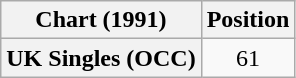<table class="wikitable plainrowheaders" style="text-align:center">
<tr>
<th scope="col">Chart (1991)</th>
<th scope="col">Position</th>
</tr>
<tr>
<th scope="row">UK Singles (OCC)</th>
<td>61</td>
</tr>
</table>
